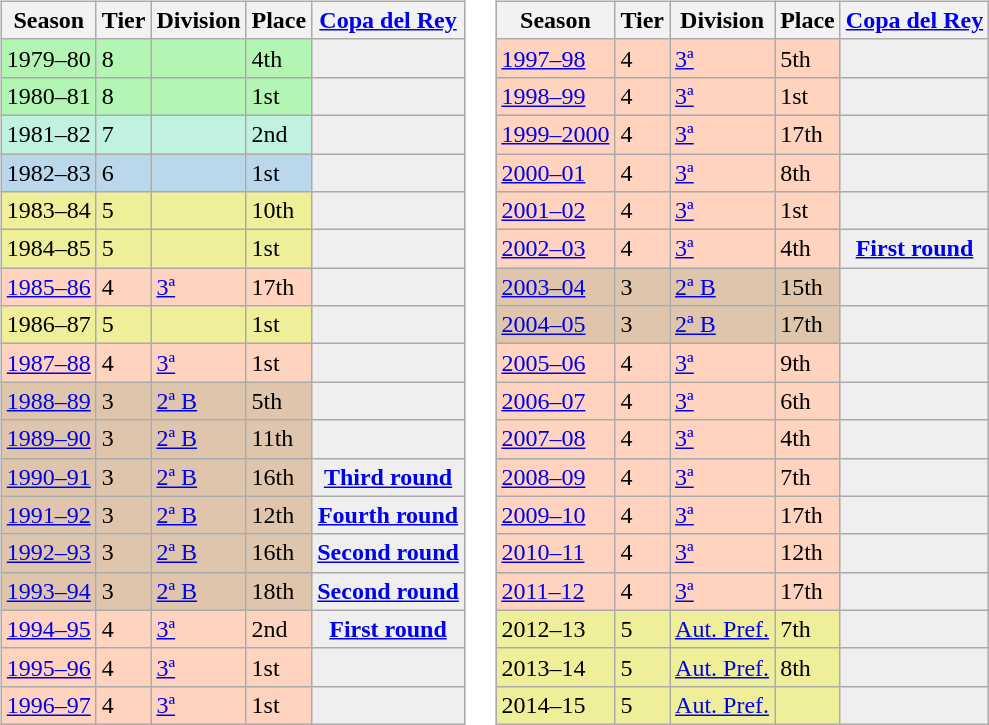<table>
<tr>
<td valign="top" width=0%><br><table class="wikitable">
<tr style="background:#f0f6fa;">
<th>Season</th>
<th>Tier</th>
<th>Division</th>
<th>Place</th>
<th><a href='#'>Copa del Rey</a></th>
</tr>
<tr>
<td style="background:#B3F5B3;">1979–80</td>
<td style="background:#B3F5B3;">8</td>
<td style="background:#B3F5B3;"></td>
<td style="background:#B3F5B3;">4th</td>
<th style="background:#efefef;"></th>
</tr>
<tr>
<td style="background:#B3F5B3;">1980–81</td>
<td style="background:#B3F5B3;">8</td>
<td style="background:#B3F5B3;"></td>
<td style="background:#B3F5B3;">1st</td>
<th style="background:#efefef;"></th>
</tr>
<tr>
<td style="background:#C0F2DF;">1981–82</td>
<td style="background:#C0F2DF;">7</td>
<td style="background:#C0F2DF;"></td>
<td style="background:#C0F2DF;">2nd</td>
<th style="background:#efefef;"></th>
</tr>
<tr>
<td style="background:#BBD7EC;">1982–83</td>
<td style="background:#BBD7EC;">6</td>
<td style="background:#BBD7EC;"></td>
<td style="background:#BBD7EC;">1st</td>
<th style="background:#efefef;"></th>
</tr>
<tr>
<td style="background:#EFEF99;">1983–84</td>
<td style="background:#EFEF99;">5</td>
<td style="background:#EFEF99;"></td>
<td style="background:#EFEF99;">10th</td>
<th style="background:#efefef;"></th>
</tr>
<tr>
<td style="background:#EFEF99;">1984–85</td>
<td style="background:#EFEF99;">5</td>
<td style="background:#EFEF99;"></td>
<td style="background:#EFEF99;">1st</td>
<th style="background:#efefef;"></th>
</tr>
<tr>
<td style="background:#FFD3BD;"><a href='#'>1985–86</a></td>
<td style="background:#FFD3BD;">4</td>
<td style="background:#FFD3BD;"><a href='#'>3ª</a></td>
<td style="background:#FFD3BD;">17th</td>
<th style="background:#efefef;"></th>
</tr>
<tr>
<td style="background:#EFEF99;">1986–87</td>
<td style="background:#EFEF99;">5</td>
<td style="background:#EFEF99;"></td>
<td style="background:#EFEF99;">1st</td>
<th style="background:#efefef;"></th>
</tr>
<tr>
<td style="background:#FFD3BD;"><a href='#'>1987–88</a></td>
<td style="background:#FFD3BD;">4</td>
<td style="background:#FFD3BD;"><a href='#'>3ª</a></td>
<td style="background:#FFD3BD;">1st</td>
<th style="background:#efefef;"></th>
</tr>
<tr>
<td style="background:#DEC5AB;"><a href='#'>1988–89</a></td>
<td style="background:#DEC5AB;">3</td>
<td style="background:#DEC5AB;"><a href='#'>2ª B</a></td>
<td style="background:#DEC5AB;">5th</td>
<th style="background:#efefef;"></th>
</tr>
<tr>
<td style="background:#DEC5AB;"><a href='#'>1989–90</a></td>
<td style="background:#DEC5AB;">3</td>
<td style="background:#DEC5AB;"><a href='#'>2ª B</a></td>
<td style="background:#DEC5AB;">11th</td>
<th style="background:#efefef;"></th>
</tr>
<tr>
<td style="background:#DEC5AB;"><a href='#'>1990–91</a></td>
<td style="background:#DEC5AB;">3</td>
<td style="background:#DEC5AB;"><a href='#'>2ª B</a></td>
<td style="background:#DEC5AB;">16th</td>
<th style="background:#efefef;"><a href='#'>Third round</a></th>
</tr>
<tr>
<td style="background:#DEC5AB;"><a href='#'>1991–92</a></td>
<td style="background:#DEC5AB;">3</td>
<td style="background:#DEC5AB;"><a href='#'>2ª B</a></td>
<td style="background:#DEC5AB;">12th</td>
<th style="background:#efefef;"><a href='#'>Fourth round</a></th>
</tr>
<tr>
<td style="background:#DEC5AB;"><a href='#'>1992–93</a></td>
<td style="background:#DEC5AB;">3</td>
<td style="background:#DEC5AB;"><a href='#'>2ª B</a></td>
<td style="background:#DEC5AB;">16th</td>
<th style="background:#efefef;"><a href='#'>Second round</a></th>
</tr>
<tr>
<td style="background:#DEC5AB;"><a href='#'>1993–94</a></td>
<td style="background:#DEC5AB;">3</td>
<td style="background:#DEC5AB;"><a href='#'>2ª B</a></td>
<td style="background:#DEC5AB;">18th</td>
<th style="background:#efefef;"><a href='#'>Second round</a></th>
</tr>
<tr>
<td style="background:#FFD3BD;"><a href='#'>1994–95</a></td>
<td style="background:#FFD3BD;">4</td>
<td style="background:#FFD3BD;"><a href='#'>3ª</a></td>
<td style="background:#FFD3BD;">2nd</td>
<th style="background:#efefef;"><a href='#'>First round</a></th>
</tr>
<tr>
<td style="background:#FFD3BD;"><a href='#'>1995–96</a></td>
<td style="background:#FFD3BD;">4</td>
<td style="background:#FFD3BD;"><a href='#'>3ª</a></td>
<td style="background:#FFD3BD;">1st</td>
<th style="background:#efefef;"></th>
</tr>
<tr>
<td style="background:#FFD3BD;"><a href='#'>1996–97</a></td>
<td style="background:#FFD3BD;">4</td>
<td style="background:#FFD3BD;"><a href='#'>3ª</a></td>
<td style="background:#FFD3BD;">1st</td>
<th style="background:#efefef;"></th>
</tr>
</table>
</td>
<td valign="top" width=0%><br><table class="wikitable">
<tr style="background:#f0f6fa;">
<th>Season</th>
<th>Tier</th>
<th>Division</th>
<th>Place</th>
<th><a href='#'>Copa del Rey</a></th>
</tr>
<tr>
<td style="background:#FFD3BD;"><a href='#'>1997–98</a></td>
<td style="background:#FFD3BD;">4</td>
<td style="background:#FFD3BD;"><a href='#'>3ª</a></td>
<td style="background:#FFD3BD;">5th</td>
<th style="background:#efefef;"></th>
</tr>
<tr>
<td style="background:#FFD3BD;"><a href='#'>1998–99</a></td>
<td style="background:#FFD3BD;">4</td>
<td style="background:#FFD3BD;"><a href='#'>3ª</a></td>
<td style="background:#FFD3BD;">1st</td>
<th style="background:#efefef;"></th>
</tr>
<tr>
<td style="background:#FFD3BD;"><a href='#'>1999–2000</a></td>
<td style="background:#FFD3BD;">4</td>
<td style="background:#FFD3BD;"><a href='#'>3ª</a></td>
<td style="background:#FFD3BD;">17th</td>
<th style="background:#efefef;"></th>
</tr>
<tr>
<td style="background:#FFD3BD;"><a href='#'>2000–01</a></td>
<td style="background:#FFD3BD;">4</td>
<td style="background:#FFD3BD;"><a href='#'>3ª</a></td>
<td style="background:#FFD3BD;">8th</td>
<th style="background:#efefef;"></th>
</tr>
<tr>
<td style="background:#FFD3BD;"><a href='#'>2001–02</a></td>
<td style="background:#FFD3BD;">4</td>
<td style="background:#FFD3BD;"><a href='#'>3ª</a></td>
<td style="background:#FFD3BD;">1st</td>
<th style="background:#efefef;"></th>
</tr>
<tr>
<td style="background:#FFD3BD;"><a href='#'>2002–03</a></td>
<td style="background:#FFD3BD;">4</td>
<td style="background:#FFD3BD;"><a href='#'>3ª</a></td>
<td style="background:#FFD3BD;">4th</td>
<th style="background:#efefef;"><a href='#'>First round</a></th>
</tr>
<tr>
<td style="background:#DEC5AB;"><a href='#'>2003–04</a></td>
<td style="background:#DEC5AB;">3</td>
<td style="background:#DEC5AB;"><a href='#'>2ª B</a></td>
<td style="background:#DEC5AB;">15th</td>
<th style="background:#efefef;"></th>
</tr>
<tr>
<td style="background:#DEC5AB;"><a href='#'>2004–05</a></td>
<td style="background:#DEC5AB;">3</td>
<td style="background:#DEC5AB;"><a href='#'>2ª B</a></td>
<td style="background:#DEC5AB;">17th</td>
<th style="background:#efefef;"></th>
</tr>
<tr>
<td style="background:#FFD3BD;"><a href='#'>2005–06</a></td>
<td style="background:#FFD3BD;">4</td>
<td style="background:#FFD3BD;"><a href='#'>3ª</a></td>
<td style="background:#FFD3BD;">9th</td>
<th style="background:#efefef;"></th>
</tr>
<tr>
<td style="background:#FFD3BD;"><a href='#'>2006–07</a></td>
<td style="background:#FFD3BD;">4</td>
<td style="background:#FFD3BD;"><a href='#'>3ª</a></td>
<td style="background:#FFD3BD;">6th</td>
<th style="background:#efefef;"></th>
</tr>
<tr>
<td style="background:#FFD3BD;"><a href='#'>2007–08</a></td>
<td style="background:#FFD3BD;">4</td>
<td style="background:#FFD3BD;"><a href='#'>3ª</a></td>
<td style="background:#FFD3BD;">4th</td>
<th style="background:#efefef;"></th>
</tr>
<tr>
<td style="background:#FFD3BD;"><a href='#'>2008–09</a></td>
<td style="background:#FFD3BD;">4</td>
<td style="background:#FFD3BD;"><a href='#'>3ª</a></td>
<td style="background:#FFD3BD;">7th</td>
<td style="background:#efefef;"></td>
</tr>
<tr>
<td style="background:#FFD3BD;"><a href='#'>2009–10</a></td>
<td style="background:#FFD3BD;">4</td>
<td style="background:#FFD3BD;"><a href='#'>3ª</a></td>
<td style="background:#FFD3BD;">17th</td>
<td style="background:#efefef;"></td>
</tr>
<tr>
<td style="background:#FFD3BD;"><a href='#'>2010–11</a></td>
<td style="background:#FFD3BD;">4</td>
<td style="background:#FFD3BD;"><a href='#'>3ª</a></td>
<td style="background:#FFD3BD;">12th</td>
<th style="background:#efefef;"></th>
</tr>
<tr>
<td style="background:#FFD3BD;"><a href='#'>2011–12</a></td>
<td style="background:#FFD3BD;">4</td>
<td style="background:#FFD3BD;"><a href='#'>3ª</a></td>
<td style="background:#FFD3BD;">17th</td>
<th style="background:#efefef;"></th>
</tr>
<tr>
<td style="background:#EFEF99;">2012–13</td>
<td style="background:#EFEF99;">5</td>
<td style="background:#EFEF99;"><a href='#'>Aut. Pref.</a></td>
<td style="background:#EFEF99;">7th</td>
<th style="background:#efefef;"></th>
</tr>
<tr>
<td style="background:#EFEF99;">2013–14</td>
<td style="background:#EFEF99;">5</td>
<td style="background:#EFEF99;"><a href='#'>Aut. Pref.</a></td>
<td style="background:#EFEF99;">8th</td>
<th style="background:#efefef;"></th>
</tr>
<tr>
<td style="background:#EFEF99;">2014–15</td>
<td style="background:#EFEF99;">5</td>
<td style="background:#EFEF99;"><a href='#'>Aut. Pref.</a></td>
<td style="background:#EFEF99;"></td>
<th style="background:#efefef;"></th>
</tr>
</table>
</td>
</tr>
</table>
